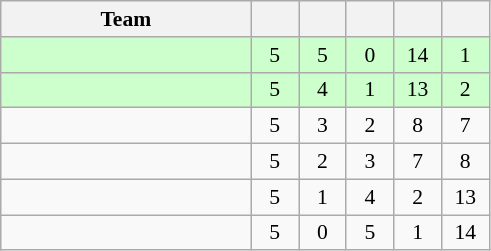<table class="wikitable" style="text-align: center; font-size:90% ">
<tr>
<th width=160>Team</th>
<th width=25></th>
<th width=25></th>
<th width=25></th>
<th width=25></th>
<th width=25></th>
</tr>
<tr bgcolor=ccffcc>
<td align=left></td>
<td>5</td>
<td>5</td>
<td>0</td>
<td>14</td>
<td>1</td>
</tr>
<tr bgcolor=ccffcc>
<td align=left></td>
<td>5</td>
<td>4</td>
<td>1</td>
<td>13</td>
<td>2</td>
</tr>
<tr>
<td align=left></td>
<td>5</td>
<td>3</td>
<td>2</td>
<td>8</td>
<td>7</td>
</tr>
<tr>
<td align=left></td>
<td>5</td>
<td>2</td>
<td>3</td>
<td>7</td>
<td>8</td>
</tr>
<tr>
<td align=left></td>
<td>5</td>
<td>1</td>
<td>4</td>
<td>2</td>
<td>13</td>
</tr>
<tr>
<td align=left></td>
<td>5</td>
<td>0</td>
<td>5</td>
<td>1</td>
<td>14</td>
</tr>
</table>
